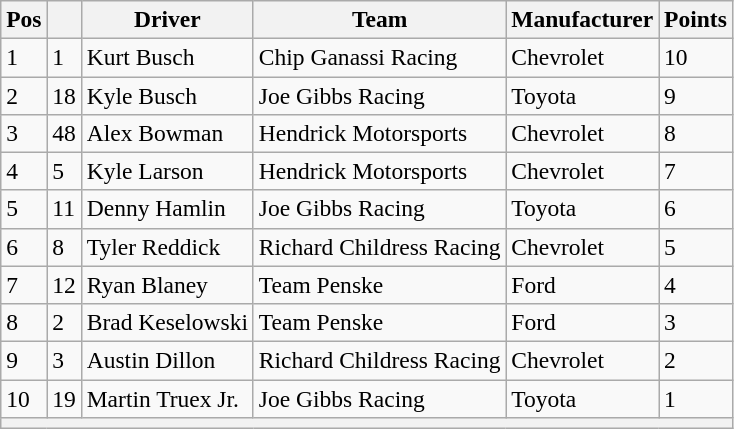<table class="wikitable" style="font-size:98%">
<tr>
<th>Pos</th>
<th></th>
<th>Driver</th>
<th>Team</th>
<th>Manufacturer</th>
<th>Points</th>
</tr>
<tr>
<td>1</td>
<td>1</td>
<td>Kurt Busch</td>
<td>Chip Ganassi Racing</td>
<td>Chevrolet</td>
<td>10</td>
</tr>
<tr>
<td>2</td>
<td>18</td>
<td>Kyle Busch</td>
<td>Joe Gibbs Racing</td>
<td>Toyota</td>
<td>9</td>
</tr>
<tr>
<td>3</td>
<td>48</td>
<td>Alex Bowman</td>
<td>Hendrick Motorsports</td>
<td>Chevrolet</td>
<td>8</td>
</tr>
<tr>
<td>4</td>
<td>5</td>
<td>Kyle Larson</td>
<td>Hendrick Motorsports</td>
<td>Chevrolet</td>
<td>7</td>
</tr>
<tr>
<td>5</td>
<td>11</td>
<td>Denny Hamlin</td>
<td>Joe Gibbs Racing</td>
<td>Toyota</td>
<td>6</td>
</tr>
<tr>
<td>6</td>
<td>8</td>
<td>Tyler Reddick</td>
<td>Richard Childress Racing</td>
<td>Chevrolet</td>
<td>5</td>
</tr>
<tr>
<td>7</td>
<td>12</td>
<td>Ryan Blaney</td>
<td>Team Penske</td>
<td>Ford</td>
<td>4</td>
</tr>
<tr>
<td>8</td>
<td>2</td>
<td>Brad Keselowski</td>
<td>Team Penske</td>
<td>Ford</td>
<td>3</td>
</tr>
<tr>
<td>9</td>
<td>3</td>
<td>Austin Dillon</td>
<td>Richard Childress Racing</td>
<td>Chevrolet</td>
<td>2</td>
</tr>
<tr>
<td>10</td>
<td>19</td>
<td>Martin Truex Jr.</td>
<td>Joe Gibbs Racing</td>
<td>Toyota</td>
<td>1</td>
</tr>
<tr>
<th colspan="6"></th>
</tr>
</table>
